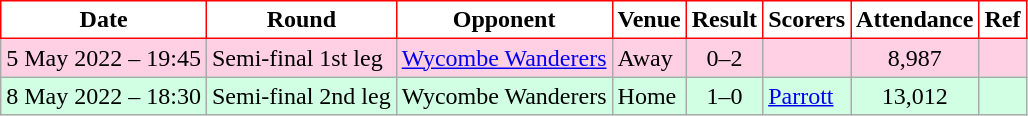<table class="wikitable">
<tr>
<th style="background:#FFFFFF; color:black; border:1px solid red;">Date</th>
<th style="background:#FFFFFF; color:black; border:1px solid red;">Round</th>
<th style="background:#FFFFFF; color:black; border:1px solid red;">Opponent</th>
<th style="background:#FFFFFF; color:black; border:1px solid red;">Venue</th>
<th style="background:#FFFFFF; color:black; border:1px solid red;">Result</th>
<th style="background:#FFFFFF; color:black; border:1px solid red;">Scorers</th>
<th style="background:#FFFFFF; color:black; border:1px solid red;">Attendance</th>
<th style="background:#FFFFFF; color:black; border:1px solid red;">Ref</th>
</tr>
<tr bgcolor = #ffd0e3>
<td>5 May 2022 – 19:45</td>
<td align="left">Semi-final 1st leg</td>
<td><a href='#'>Wycombe Wanderers</a></td>
<td>Away</td>
<td align="center">0–2</td>
<td> </td>
<td align="center">8,987</td>
<td align="center"></td>
</tr>
<tr bgcolor = #d0ffe3>
<td>8 May 2022 – 18:30</td>
<td align="left">Semi-final 2nd leg</td>
<td>Wycombe Wanderers</td>
<td>Home</td>
<td align="center">1–0</td>
<td><a href='#'>Parrott</a></td>
<td align="center">13,012</td>
<td align="center"></td>
</tr>
</table>
